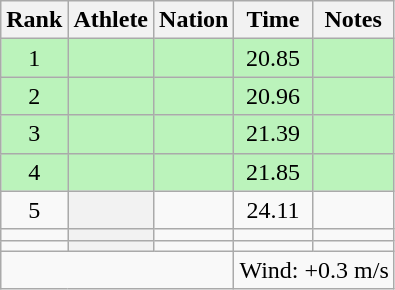<table class="wikitable plainrowheaders sortable" style="text-align:center;">
<tr>
<th scope=col>Rank</th>
<th scope=col>Athlete</th>
<th scope=col>Nation</th>
<th scope=col>Time</th>
<th scope=col>Notes</th>
</tr>
<tr bgcolor=#bbf3bb>
<td>1</td>
<th scope=row style="background:#bbf3bb; text-align:left;"></th>
<td align=left></td>
<td>20.85</td>
<td></td>
</tr>
<tr bgcolor=#bbf3bb>
<td>2</td>
<th scope=row style="background:#bbf3bb; text-align:left;"></th>
<td align=left></td>
<td>20.96</td>
<td></td>
</tr>
<tr bgcolor=#bbf3bb>
<td>3</td>
<th scope=row style="background:#bbf3bb; text-align:left;"></th>
<td align=left></td>
<td>21.39</td>
<td></td>
</tr>
<tr bgcolor=#bbf3bb>
<td>4</td>
<th scope=row style="background:#bbf3bb; text-align:left;"></th>
<td align=left></td>
<td>21.85</td>
<td></td>
</tr>
<tr>
<td>5</td>
<th scope=row style=text-align:left;></th>
<td align=left></td>
<td>24.11</td>
<td></td>
</tr>
<tr>
<td></td>
<th scope=row style=text-align:left;></th>
<td align=left></td>
<td></td>
<td></td>
</tr>
<tr>
<td></td>
<th scope=row style=text-align:left;></th>
<td align=left></td>
<td></td>
<td></td>
</tr>
<tr class=sortbottom>
<td colspan=3></td>
<td colspan=2 style=text-align:left;>Wind: +0.3 m/s</td>
</tr>
</table>
